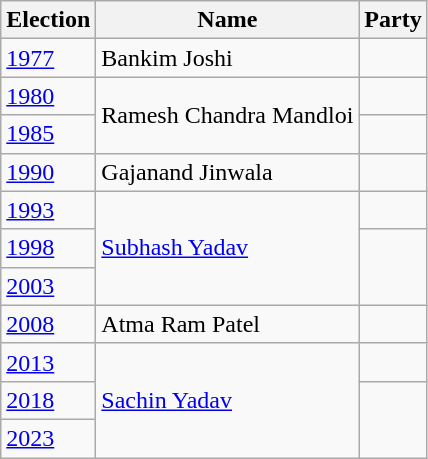<table class="wikitable sortable">
<tr>
<th>Election</th>
<th>Name</th>
<th colspan="2">Party</th>
</tr>
<tr>
<td><a href='#'>1977</a></td>
<td>Bankim Joshi</td>
<td></td>
</tr>
<tr>
<td><a href='#'>1980</a></td>
<td rowspan=2>Ramesh Chandra Mandloi</td>
<td></td>
</tr>
<tr>
<td><a href='#'>1985</a></td>
<td></td>
</tr>
<tr>
<td><a href='#'>1990</a></td>
<td>Gajanand Jinwala</td>
<td></td>
</tr>
<tr>
<td><a href='#'>1993</a></td>
<td rowspan=3><a href='#'>Subhash Yadav</a></td>
<td></td>
</tr>
<tr>
<td><a href='#'>1998</a></td>
</tr>
<tr>
<td><a href='#'>2003</a></td>
</tr>
<tr>
<td><a href='#'>2008</a></td>
<td>Atma Ram Patel</td>
<td></td>
</tr>
<tr>
<td><a href='#'>2013</a></td>
<td rowspan=3><a href='#'>Sachin Yadav</a></td>
<td></td>
</tr>
<tr>
<td><a href='#'>2018</a></td>
</tr>
<tr>
<td><a href='#'>2023</a></td>
</tr>
</table>
